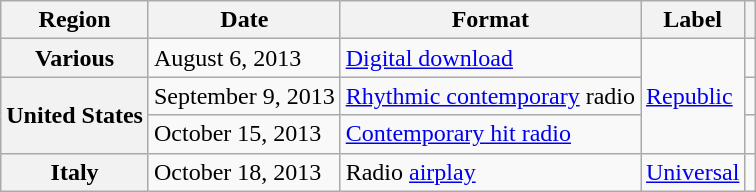<table class="wikitable plainrowheaders">
<tr>
<th scope="col">Region</th>
<th scope="col">Date</th>
<th scope="col">Format</th>
<th scope="col">Label</th>
<th scope="col"></th>
</tr>
<tr>
<th scope="row">Various</th>
<td>August 6, 2013</td>
<td><a href='#'>Digital download</a></td>
<td rowspan="3"><a href='#'>Republic</a></td>
<td align="center"></td>
</tr>
<tr>
<th rowspan="2" scope="row">United States</th>
<td>September 9, 2013</td>
<td><a href='#'>Rhythmic contemporary</a> radio</td>
<td align="center"></td>
</tr>
<tr>
<td>October 15, 2013</td>
<td><a href='#'>Contemporary hit radio</a></td>
<td align="center"></td>
</tr>
<tr>
<th scope="row">Italy</th>
<td>October 18, 2013</td>
<td>Radio <a href='#'>airplay</a></td>
<td><a href='#'>Universal</a></td>
<td align="center"></td>
</tr>
</table>
